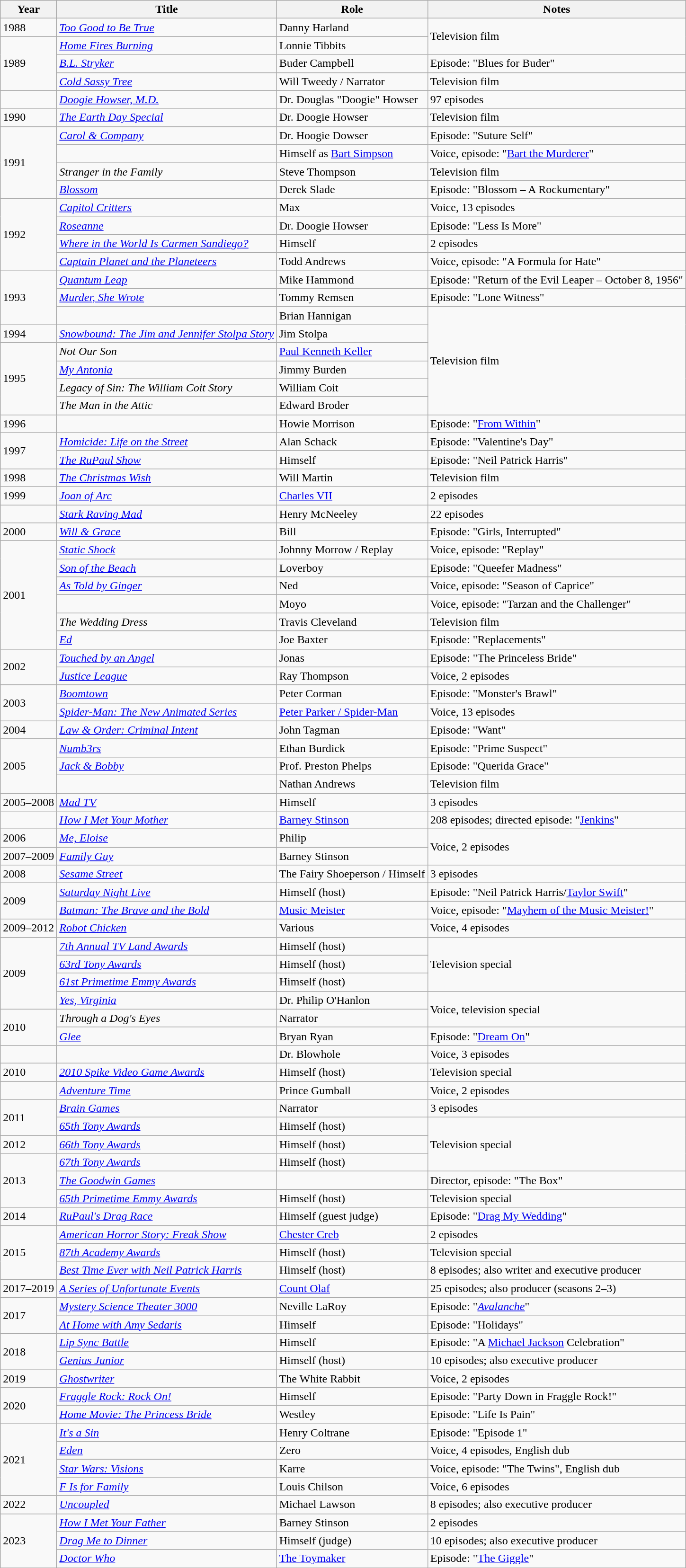<table class="wikitable sortable">
<tr>
<th>Year</th>
<th>Title</th>
<th>Role</th>
<th class="unsortable">Notes</th>
</tr>
<tr>
<td>1988</td>
<td><em><a href='#'>Too Good to Be True</a></em></td>
<td>Danny Harland</td>
<td rowspan="2">Television film</td>
</tr>
<tr>
<td rowspan="3">1989</td>
<td><em><a href='#'>Home Fires Burning</a></em></td>
<td>Lonnie Tibbits</td>
</tr>
<tr>
<td><em><a href='#'>B.L. Stryker</a></em></td>
<td>Buder Campbell</td>
<td>Episode: "Blues for Buder"</td>
</tr>
<tr>
<td><em><a href='#'>Cold Sassy Tree</a></em></td>
<td>Will Tweedy / Narrator</td>
<td>Television film</td>
</tr>
<tr>
<td></td>
<td><em><a href='#'>Doogie Howser, M.D.</a></em></td>
<td>Dr. Douglas "Doogie" Howser</td>
<td>97 episodes</td>
</tr>
<tr>
<td>1990</td>
<td><em><a href='#'>The Earth Day Special</a></em></td>
<td>Dr. Doogie Howser</td>
<td>Television film</td>
</tr>
<tr>
<td rowspan="4">1991</td>
<td><em><a href='#'>Carol & Company</a></em></td>
<td>Dr. Hoogie Dowser</td>
<td>Episode: "Suture Self"</td>
</tr>
<tr>
<td><em></em></td>
<td>Himself as <a href='#'>Bart Simpson</a></td>
<td>Voice, episode: "<a href='#'>Bart the Murderer</a>"</td>
</tr>
<tr>
<td><em>Stranger in the Family</em></td>
<td>Steve Thompson</td>
<td>Television film</td>
</tr>
<tr>
<td><em><a href='#'>Blossom</a></em></td>
<td>Derek Slade</td>
<td>Episode: "Blossom – A Rockumentary"</td>
</tr>
<tr>
<td rowspan="4">1992</td>
<td><em><a href='#'>Capitol Critters</a></em></td>
<td>Max</td>
<td>Voice, 13 episodes</td>
</tr>
<tr>
<td><em><a href='#'>Roseanne</a></em></td>
<td>Dr. Doogie Howser</td>
<td>Episode: "Less Is More"</td>
</tr>
<tr>
<td><em><a href='#'>Where in the World Is Carmen Sandiego?</a></em></td>
<td>Himself</td>
<td>2 episodes</td>
</tr>
<tr>
<td><em><a href='#'>Captain Planet and the Planeteers</a></em></td>
<td>Todd Andrews</td>
<td>Voice, episode: "A Formula for Hate"</td>
</tr>
<tr>
<td rowspan="3">1993</td>
<td><em><a href='#'>Quantum Leap</a></em></td>
<td>Mike Hammond</td>
<td>Episode: "Return of the Evil Leaper – October 8, 1956"</td>
</tr>
<tr>
<td><em><a href='#'>Murder, She Wrote</a></em></td>
<td>Tommy Remsen</td>
<td>Episode: "Lone Witness"</td>
</tr>
<tr>
<td><em></em></td>
<td>Brian Hannigan</td>
<td rowspan="6">Television film</td>
</tr>
<tr>
<td>1994</td>
<td><em><a href='#'>Snowbound: The Jim and Jennifer Stolpa Story</a></em></td>
<td>Jim Stolpa</td>
</tr>
<tr>
<td rowspan="4">1995</td>
<td><em>Not Our Son</em></td>
<td><a href='#'>Paul Kenneth Keller</a></td>
</tr>
<tr>
<td><em><a href='#'>My Antonia</a></em></td>
<td>Jimmy Burden</td>
</tr>
<tr>
<td><em>Legacy of Sin: The William Coit Story</em></td>
<td>William Coit</td>
</tr>
<tr>
<td><em>The Man in the Attic</em></td>
<td>Edward Broder</td>
</tr>
<tr>
<td>1996</td>
<td><em></em></td>
<td>Howie Morrison</td>
<td>Episode: "<a href='#'>From Within</a>"</td>
</tr>
<tr>
<td rowspan="2">1997</td>
<td><em><a href='#'>Homicide: Life on the Street</a></em></td>
<td>Alan Schack</td>
<td>Episode: "Valentine's Day"</td>
</tr>
<tr>
<td><em><a href='#'>The RuPaul Show</a></em></td>
<td>Himself</td>
<td>Episode: "Neil Patrick Harris"</td>
</tr>
<tr>
<td>1998</td>
<td><em><a href='#'>The Christmas Wish</a></em></td>
<td>Will Martin</td>
<td>Television film</td>
</tr>
<tr>
<td>1999</td>
<td><em><a href='#'>Joan of Arc</a></em></td>
<td><a href='#'>Charles VII</a></td>
<td>2 episodes</td>
</tr>
<tr>
<td></td>
<td><em><a href='#'>Stark Raving Mad</a></em></td>
<td>Henry McNeeley</td>
<td>22 episodes</td>
</tr>
<tr>
<td>2000</td>
<td><em><a href='#'>Will & Grace</a></em></td>
<td>Bill</td>
<td>Episode: "Girls, Interrupted"</td>
</tr>
<tr>
<td rowspan="6">2001</td>
<td><em><a href='#'>Static Shock</a></em></td>
<td>Johnny Morrow / Replay</td>
<td>Voice, episode: "Replay"</td>
</tr>
<tr>
<td><em><a href='#'>Son of the Beach</a></em></td>
<td>Loverboy</td>
<td>Episode: "Queefer Madness"</td>
</tr>
<tr>
<td><em><a href='#'>As Told by Ginger</a></em></td>
<td>Ned</td>
<td>Voice, episode: "Season of Caprice"</td>
</tr>
<tr>
<td><em></em></td>
<td>Moyo</td>
<td>Voice, episode: "Tarzan and the Challenger"</td>
</tr>
<tr>
<td><em>The Wedding Dress</em></td>
<td>Travis Cleveland</td>
<td>Television film</td>
</tr>
<tr>
<td><em><a href='#'>Ed</a></em></td>
<td>Joe Baxter</td>
<td>Episode: "Replacements"</td>
</tr>
<tr>
<td rowspan="2">2002</td>
<td><em><a href='#'>Touched by an Angel</a></em></td>
<td>Jonas</td>
<td>Episode: "The Princeless Bride"</td>
</tr>
<tr>
<td><em><a href='#'>Justice League</a></em></td>
<td>Ray Thompson</td>
<td>Voice, 2 episodes</td>
</tr>
<tr>
<td rowspan="2">2003</td>
<td><em><a href='#'>Boomtown</a></em></td>
<td>Peter Corman</td>
<td>Episode: "Monster's Brawl"</td>
</tr>
<tr>
<td><em><a href='#'>Spider-Man: The New Animated Series</a></em></td>
<td><a href='#'>Peter Parker / Spider-Man</a></td>
<td>Voice, 13 episodes</td>
</tr>
<tr>
<td>2004</td>
<td><em><a href='#'>Law & Order: Criminal Intent</a></em></td>
<td>John Tagman</td>
<td>Episode: "Want"</td>
</tr>
<tr>
<td rowspan="3">2005</td>
<td><em><a href='#'>Numb3rs</a></em></td>
<td>Ethan Burdick</td>
<td>Episode: "Prime Suspect"</td>
</tr>
<tr>
<td><em><a href='#'>Jack & Bobby</a></em></td>
<td>Prof. Preston Phelps</td>
<td>Episode: "Querida Grace"</td>
</tr>
<tr>
<td><em></em></td>
<td>Nathan Andrews</td>
<td>Television film</td>
</tr>
<tr>
<td>2005–2008</td>
<td><em><a href='#'>Mad TV</a></em></td>
<td>Himself</td>
<td>3 episodes</td>
</tr>
<tr>
<td></td>
<td><em><a href='#'>How I Met Your Mother</a></em></td>
<td><a href='#'>Barney Stinson</a></td>
<td>208 episodes; directed episode: "<a href='#'>Jenkins</a>"</td>
</tr>
<tr>
<td>2006</td>
<td><em><a href='#'>Me, Eloise</a></em></td>
<td>Philip</td>
<td rowspan="2">Voice, 2 episodes</td>
</tr>
<tr>
<td>2007–2009</td>
<td><em><a href='#'>Family Guy</a></em></td>
<td>Barney Stinson</td>
</tr>
<tr>
<td>2008</td>
<td><em><a href='#'>Sesame Street</a></em></td>
<td>The Fairy Shoeperson / Himself</td>
<td>3 episodes</td>
</tr>
<tr>
<td rowspan="2">2009</td>
<td><em><a href='#'>Saturday Night Live</a></em></td>
<td>Himself (host)</td>
<td>Episode: "Neil Patrick Harris/<a href='#'>Taylor Swift</a>"</td>
</tr>
<tr>
<td><em><a href='#'>Batman: The Brave and the Bold</a></em></td>
<td><a href='#'>Music Meister</a></td>
<td>Voice, episode: "<a href='#'>Mayhem of the Music Meister!</a>"</td>
</tr>
<tr>
<td>2009–2012</td>
<td><em><a href='#'>Robot Chicken</a></em></td>
<td>Various</td>
<td>Voice, 4 episodes</td>
</tr>
<tr>
<td rowspan="4">2009</td>
<td><em><a href='#'>7th Annual TV Land Awards</a></em></td>
<td>Himself (host)</td>
<td rowspan="3">Television special</td>
</tr>
<tr>
<td><em><a href='#'>63rd Tony Awards</a></em></td>
<td>Himself (host)</td>
</tr>
<tr>
<td><em><a href='#'>61st Primetime Emmy Awards</a></em></td>
<td>Himself (host)</td>
</tr>
<tr>
<td><em><a href='#'>Yes, Virginia</a></em></td>
<td>Dr. Philip O'Hanlon</td>
<td rowspan="2">Voice, television special</td>
</tr>
<tr>
<td rowspan="2">2010</td>
<td><em>Through a Dog's Eyes</em></td>
<td>Narrator</td>
</tr>
<tr>
<td><em><a href='#'>Glee</a></em></td>
<td>Bryan Ryan</td>
<td>Episode: "<a href='#'>Dream On</a>"</td>
</tr>
<tr>
<td></td>
<td><em></em></td>
<td>Dr. Blowhole</td>
<td>Voice, 3 episodes</td>
</tr>
<tr>
<td>2010</td>
<td><em><a href='#'>2010 Spike Video Game Awards</a></em></td>
<td>Himself (host)</td>
<td>Television special</td>
</tr>
<tr>
<td></td>
<td><em><a href='#'>Adventure Time</a></em></td>
<td>Prince Gumball</td>
<td>Voice, 2 episodes</td>
</tr>
<tr>
<td rowspan="2">2011</td>
<td><em><a href='#'>Brain Games</a></em></td>
<td>Narrator</td>
<td>3 episodes</td>
</tr>
<tr>
<td><em><a href='#'>65th Tony Awards</a></em></td>
<td>Himself (host)</td>
<td rowspan="3">Television special</td>
</tr>
<tr>
<td>2012</td>
<td><em><a href='#'>66th Tony Awards</a></em></td>
<td>Himself (host)</td>
</tr>
<tr>
<td rowspan="3">2013</td>
<td><em><a href='#'>67th Tony Awards</a></em></td>
<td>Himself (host)</td>
</tr>
<tr>
<td><em><a href='#'>The Goodwin Games</a></em></td>
<td></td>
<td>Director, episode: "The Box"</td>
</tr>
<tr>
<td><em><a href='#'>65th Primetime Emmy Awards</a></em></td>
<td>Himself (host)</td>
<td>Television special</td>
</tr>
<tr>
<td>2014</td>
<td><em><a href='#'>RuPaul's Drag Race</a></em></td>
<td>Himself (guest judge)</td>
<td>Episode: "<a href='#'>Drag My Wedding</a>"</td>
</tr>
<tr>
<td rowspan="3">2015</td>
<td><em><a href='#'>American Horror Story: Freak Show</a></em></td>
<td><a href='#'>Chester Creb</a></td>
<td>2 episodes</td>
</tr>
<tr>
<td><em><a href='#'>87th Academy Awards</a></em></td>
<td>Himself (host)</td>
<td>Television special</td>
</tr>
<tr>
<td><em><a href='#'>Best Time Ever with Neil Patrick Harris</a></em></td>
<td>Himself (host)</td>
<td>8 episodes; also writer and executive producer</td>
</tr>
<tr>
<td>2017–2019</td>
<td><em><a href='#'>A Series of Unfortunate Events</a></em></td>
<td><a href='#'>Count Olaf</a></td>
<td>25 episodes; also producer (seasons 2–3)</td>
</tr>
<tr>
<td rowspan="2">2017</td>
<td><em><a href='#'>Mystery Science Theater 3000</a></em></td>
<td>Neville LaRoy</td>
<td>Episode: "<em><a href='#'>Avalanche</a></em>"</td>
</tr>
<tr>
<td><em><a href='#'>At Home with Amy Sedaris</a></em></td>
<td>Himself</td>
<td>Episode: "Holidays"</td>
</tr>
<tr>
<td rowspan="2">2018</td>
<td><em><a href='#'>Lip Sync Battle</a></em></td>
<td>Himself</td>
<td>Episode: "A <a href='#'>Michael Jackson</a> Celebration"</td>
</tr>
<tr>
<td><em><a href='#'>Genius Junior</a></em></td>
<td>Himself (host)</td>
<td>10 episodes; also executive producer</td>
</tr>
<tr>
<td>2019</td>
<td><em><a href='#'>Ghostwriter</a></em></td>
<td>The White Rabbit</td>
<td>Voice, 2 episodes</td>
</tr>
<tr>
<td rowspan="2">2020</td>
<td><em><a href='#'>Fraggle Rock: Rock On!</a></em></td>
<td>Himself</td>
<td>Episode: "Party Down in Fraggle Rock!"</td>
</tr>
<tr>
<td><em><a href='#'>Home Movie: The Princess Bride</a></em></td>
<td>Westley</td>
<td>Episode: "Life Is Pain"</td>
</tr>
<tr>
<td rowspan="4">2021</td>
<td><em><a href='#'>It's a Sin</a></em></td>
<td>Henry Coltrane</td>
<td>Episode: "Episode 1"</td>
</tr>
<tr>
<td><em><a href='#'>Eden</a></em></td>
<td>Zero</td>
<td>Voice, 4 episodes, English dub</td>
</tr>
<tr>
<td><em><a href='#'>Star Wars: Visions</a></em></td>
<td>Karre</td>
<td>Voice, episode: "The Twins", English dub</td>
</tr>
<tr>
<td><em><a href='#'>F Is for Family</a></em></td>
<td>Louis Chilson</td>
<td>Voice, 6 episodes</td>
</tr>
<tr>
<td>2022</td>
<td><em><a href='#'>Uncoupled</a></em></td>
<td>Michael Lawson</td>
<td>8 episodes; also executive producer</td>
</tr>
<tr>
<td rowspan="3">2023</td>
<td><em><a href='#'>How I Met Your Father</a></em></td>
<td>Barney Stinson</td>
<td>2 episodes</td>
</tr>
<tr>
<td><em><a href='#'>Drag Me to Dinner</a></em></td>
<td>Himself (judge)</td>
<td>10 episodes; also executive producer</td>
</tr>
<tr>
<td><em><a href='#'>Doctor Who</a></em></td>
<td><a href='#'>The Toymaker</a></td>
<td>Episode: "<a href='#'>The Giggle</a>"</td>
</tr>
</table>
